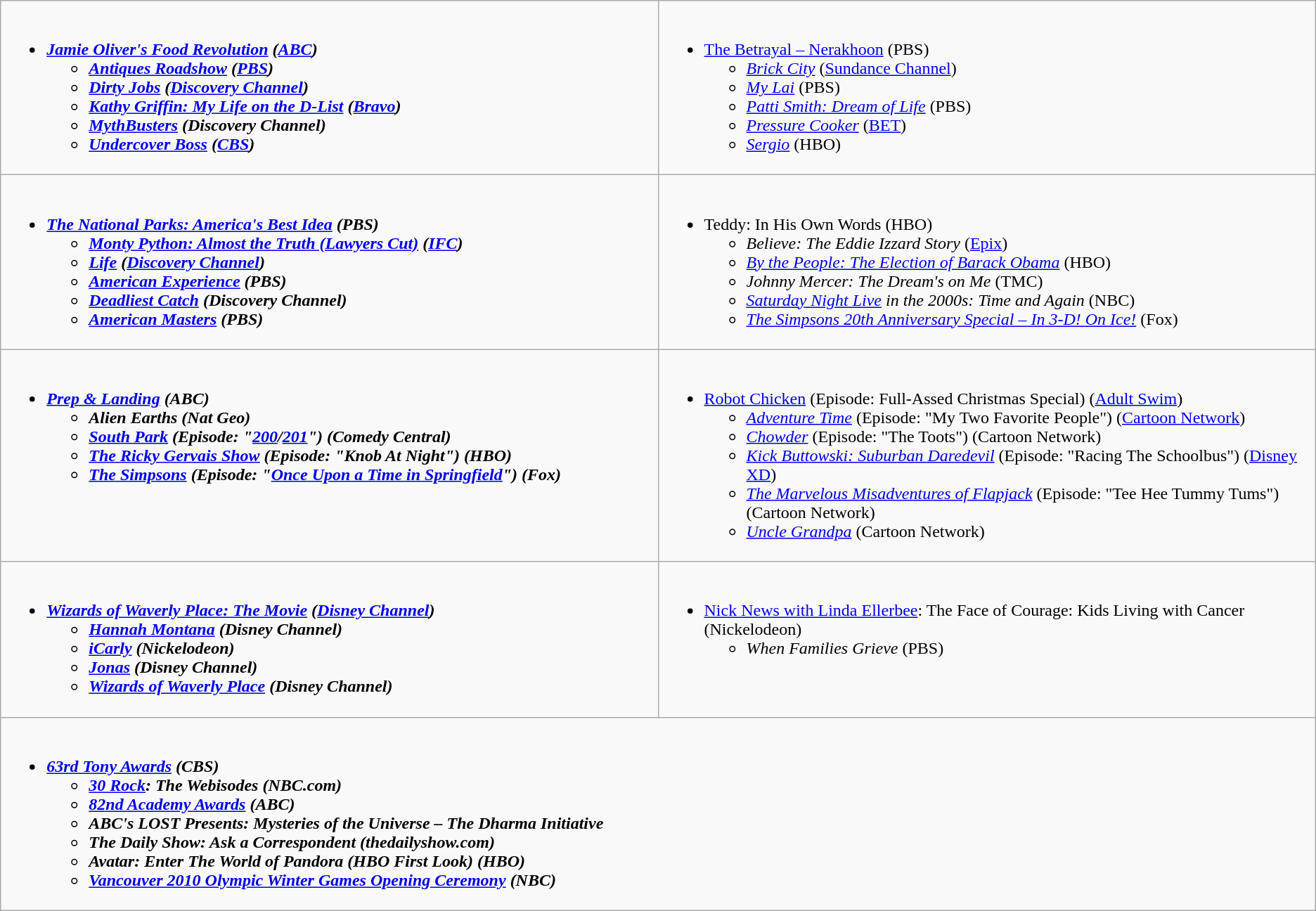<table class="wikitable">
<tr>
<td style="vertical-align:top;" width="50%"><br><ul><li><strong><em><a href='#'>Jamie Oliver's Food Revolution</a><em> (<a href='#'>ABC</a>)<strong><ul><li></em><a href='#'>Antiques Roadshow</a><em> (<a href='#'>PBS</a>)</li><li></em><a href='#'>Dirty Jobs</a><em> (<a href='#'>Discovery Channel</a>)</li><li></em><a href='#'>Kathy Griffin: My Life on the D-List</a><em> (<a href='#'>Bravo</a>)</li><li></em><a href='#'>MythBusters</a><em> (Discovery Channel)</li><li></em><a href='#'>Undercover Boss</a><em> (<a href='#'>CBS</a>)</li></ul></li></ul></td>
<td style="vertical-align:top;" width="50%"><br><ul><li></em></strong><a href='#'>The Betrayal – Nerakhoon</a></em> (PBS)</strong><ul><li><em><a href='#'>Brick City</a></em> (<a href='#'>Sundance Channel</a>)</li><li><em><a href='#'>My Lai</a></em> (PBS)</li><li><em><a href='#'>Patti Smith: Dream of Life</a></em> (PBS)</li><li><em><a href='#'>Pressure Cooker</a></em> (<a href='#'>BET</a>)</li><li><em><a href='#'>Sergio</a></em> (HBO)</li></ul></li></ul></td>
</tr>
<tr>
<td style="vertical-align:top;" width="50%"><br><ul><li><strong><em><a href='#'>The National Parks: America's Best Idea</a><em> (PBS)<strong><ul><li></em><a href='#'>Monty Python: Almost the Truth (Lawyers Cut)</a><em> (<a href='#'>IFC</a>)</li><li></em><a href='#'>Life</a><em> (<a href='#'>Discovery Channel</a>)</li><li></em><a href='#'>American Experience</a><em> (PBS)</li><li></em><a href='#'>Deadliest Catch</a><em> (Discovery Channel)</li><li></em><a href='#'>American Masters</a><em> (PBS)</li></ul></li></ul></td>
<td style="vertical-align:top;" width="50%"><br><ul><li></em></strong>Teddy: In His Own Words</em> (HBO)</strong><ul><li><em>Believe: The Eddie Izzard Story</em> (<a href='#'>Epix</a>)</li><li><em><a href='#'>By the People: The Election of Barack Obama</a></em> (HBO)</li><li><em>Johnny Mercer: The Dream's on Me</em> (TMC)</li><li><em><a href='#'>Saturday Night Live</a> in the 2000s: Time and Again</em> (NBC)</li><li><em><a href='#'>The Simpsons 20th Anniversary Special – In 3-D! On Ice!</a></em> (Fox)</li></ul></li></ul></td>
</tr>
<tr>
<td style="vertical-align:top;" width="50%"><br><ul><li><strong><em><a href='#'>Prep & Landing</a><em> (ABC)<strong><ul><li></em>Alien Earths<em> (Nat Geo)</li><li></em><a href='#'>South Park</a><em> (Episode: "<a href='#'>200</a>/<a href='#'>201</a>") (Comedy Central)</li><li></em><a href='#'>The Ricky Gervais Show</a><em> (Episode: "Knob At Night") (HBO)</li><li></em><a href='#'>The Simpsons</a><em> (Episode: "<a href='#'>Once Upon a Time in Springfield</a>") (Fox)</li></ul></li></ul></td>
<td style="vertical-align:top;" width="50%"><br><ul><li></em></strong><a href='#'>Robot Chicken</a></em> (Episode: Full-Assed Christmas Special) (<a href='#'>Adult Swim</a>)</strong><ul><li><em><a href='#'>Adventure Time</a></em> (Episode: "My Two Favorite People") (<a href='#'>Cartoon Network</a>)</li><li><em><a href='#'>Chowder</a></em> (Episode: "The Toots") (Cartoon Network)</li><li><em><a href='#'>Kick Buttowski: Suburban Daredevil</a></em> (Episode: "Racing The Schoolbus") (<a href='#'>Disney XD</a>)</li><li><em><a href='#'>The Marvelous Misadventures of Flapjack</a></em> (Episode: "Tee Hee Tummy Tums") (Cartoon Network)</li><li><em><a href='#'>Uncle Grandpa</a></em> (Cartoon Network)</li></ul></li></ul></td>
</tr>
<tr>
<td style="vertical-align:top;" width="50%"><br><ul><li><strong><em><a href='#'>Wizards of Waverly Place: The Movie</a><em> (<a href='#'>Disney Channel</a>)<strong><ul><li></em><a href='#'>Hannah Montana</a><em> (Disney Channel)</li><li></em><a href='#'>iCarly</a><em> (Nickelodeon)</li><li></em><a href='#'>Jonas</a><em> (Disney Channel)</li><li></em><a href='#'>Wizards of Waverly Place</a><em> (Disney Channel)</li></ul></li></ul></td>
<td style="vertical-align:top;" width="50%"><br><ul><li></em></strong><a href='#'>Nick News with Linda Ellerbee</a>: The Face of Courage: Kids Living with Cancer</em> (Nickelodeon)</strong><ul><li><em>When Families Grieve</em> (PBS)</li></ul></li></ul></td>
</tr>
<tr>
<td style="vertical-align:top;" width="50%" colspan="2"><br><ul><li><strong><em><a href='#'>63rd Tony Awards</a><em> (CBS)<strong><ul><li></em><a href='#'>30 Rock</a>: The Webisodes<em> (NBC.com)</li><li></em><a href='#'>82nd Academy Awards</a><em> (ABC)</li><li></em>ABC's LOST Presents: Mysteries of the Universe – The Dharma Initiative<em> </li><li></em>The Daily Show: Ask a Correspondent<em> (thedailyshow.com)</li><li></em>Avatar: Enter The World of Pandora (HBO First Look)<em> (HBO)</li><li></em><a href='#'>Vancouver 2010 Olympic Winter Games Opening Ceremony</a><em> (NBC)</li></ul></li></ul></td>
</tr>
</table>
